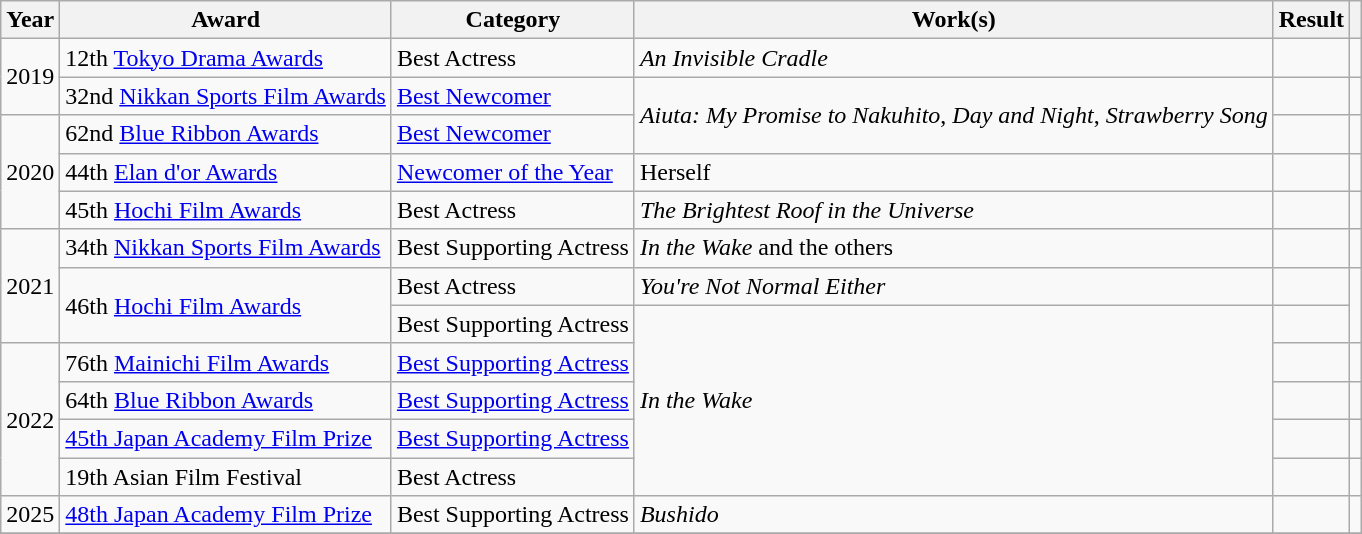<table class="wikitable sortable">
<tr>
<th>Year</th>
<th>Award</th>
<th>Category</th>
<th>Work(s)</th>
<th>Result</th>
<th class="unsortable"></th>
</tr>
<tr>
<td rowspan="2">2019</td>
<td>12th <a href='#'>Tokyo Drama Awards</a></td>
<td>Best Actress</td>
<td><em>An Invisible Cradle</em></td>
<td></td>
<td></td>
</tr>
<tr>
<td>32nd <a href='#'>Nikkan Sports Film Awards</a></td>
<td><a href='#'>Best Newcomer</a></td>
<td rowspan="2"><em>Aiuta: My Promise to Nakuhito</em>, <em>Day and Night</em>, <em>Strawberry Song</em></td>
<td></td>
<td></td>
</tr>
<tr>
<td rowspan="3">2020</td>
<td>62nd <a href='#'>Blue Ribbon Awards</a></td>
<td><a href='#'>Best Newcomer</a></td>
<td></td>
<td></td>
</tr>
<tr>
<td>44th <a href='#'>Elan d'or Awards</a></td>
<td><a href='#'>Newcomer of the Year</a></td>
<td>Herself</td>
<td></td>
<td></td>
</tr>
<tr>
<td>45th <a href='#'>Hochi Film Awards</a></td>
<td>Best Actress</td>
<td><em>The Brightest Roof in the Universe</em></td>
<td></td>
<td></td>
</tr>
<tr>
<td rowspan="3">2021</td>
<td>34th <a href='#'>Nikkan Sports Film Awards</a></td>
<td>Best Supporting Actress</td>
<td><em>In the Wake</em> and the others</td>
<td></td>
<td></td>
</tr>
<tr>
<td rowspan="2">46th <a href='#'>Hochi Film Awards</a></td>
<td>Best Actress</td>
<td><em>You're Not Normal Either</em></td>
<td></td>
<td rowspan="2"><br></td>
</tr>
<tr>
<td>Best Supporting Actress</td>
<td rowspan="5"><em>In the Wake</em></td>
<td></td>
</tr>
<tr>
<td rowspan="4">2022</td>
<td>76th <a href='#'>Mainichi Film Awards</a></td>
<td><a href='#'>Best Supporting Actress</a></td>
<td></td>
<td></td>
</tr>
<tr>
<td>64th <a href='#'>Blue Ribbon Awards</a></td>
<td><a href='#'>Best Supporting Actress</a></td>
<td></td>
<td></td>
</tr>
<tr>
<td><a href='#'>45th Japan Academy Film Prize</a></td>
<td><a href='#'>Best Supporting Actress</a></td>
<td></td>
<td></td>
</tr>
<tr>
<td>19th Asian Film Festival</td>
<td>Best Actress</td>
<td></td>
<td></td>
</tr>
<tr>
<td>2025</td>
<td><a href='#'>48th Japan Academy Film Prize</a></td>
<td>Best Supporting Actress</td>
<td><em>Bushido</em></td>
<td></td>
<td></td>
</tr>
<tr>
</tr>
</table>
